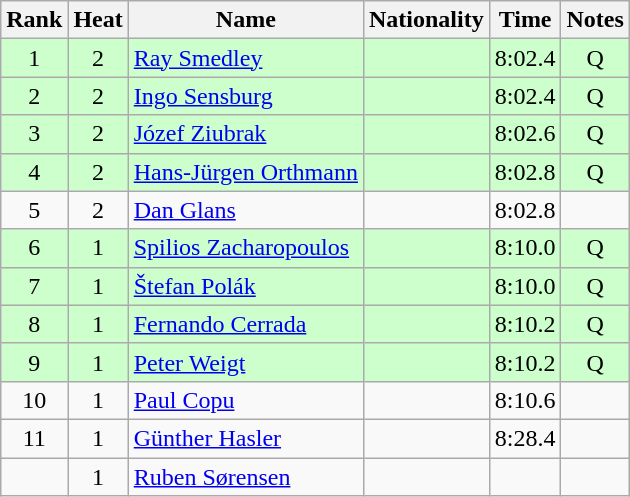<table class="wikitable sortable" style="text-align:center">
<tr>
<th>Rank</th>
<th>Heat</th>
<th>Name</th>
<th>Nationality</th>
<th>Time</th>
<th>Notes</th>
</tr>
<tr bgcolor=ccffcc>
<td>1</td>
<td>2</td>
<td align="left"><a href='#'>Ray Smedley</a></td>
<td align=left></td>
<td>8:02.4</td>
<td>Q</td>
</tr>
<tr bgcolor=ccffcc>
<td>2</td>
<td>2</td>
<td align="left"><a href='#'>Ingo Sensburg</a></td>
<td align=left></td>
<td>8:02.4</td>
<td>Q</td>
</tr>
<tr bgcolor=ccffcc>
<td>3</td>
<td>2</td>
<td align="left"><a href='#'>Józef Ziubrak</a></td>
<td align=left></td>
<td>8:02.6</td>
<td>Q</td>
</tr>
<tr bgcolor=ccffcc>
<td>4</td>
<td>2</td>
<td align="left"><a href='#'>Hans-Jürgen Orthmann</a></td>
<td align=left></td>
<td>8:02.8</td>
<td>Q</td>
</tr>
<tr>
<td>5</td>
<td>2</td>
<td align="left"><a href='#'>Dan Glans</a></td>
<td align=left></td>
<td>8:02.8</td>
<td></td>
</tr>
<tr bgcolor=ccffcc>
<td>6</td>
<td>1</td>
<td align="left"><a href='#'>Spilios Zacharopoulos</a></td>
<td align=left></td>
<td>8:10.0</td>
<td>Q</td>
</tr>
<tr bgcolor=ccffcc>
<td>7</td>
<td>1</td>
<td align="left"><a href='#'>Štefan Polák</a></td>
<td align=left></td>
<td>8:10.0</td>
<td>Q</td>
</tr>
<tr bgcolor=ccffcc>
<td>8</td>
<td>1</td>
<td align="left"><a href='#'>Fernando Cerrada</a></td>
<td align=left></td>
<td>8:10.2</td>
<td>Q</td>
</tr>
<tr bgcolor=ccffcc>
<td>9</td>
<td>1</td>
<td align="left"><a href='#'>Peter Weigt</a></td>
<td align=left></td>
<td>8:10.2</td>
<td>Q</td>
</tr>
<tr>
<td>10</td>
<td>1</td>
<td align="left"><a href='#'>Paul Copu</a></td>
<td align=left></td>
<td>8:10.6</td>
<td></td>
</tr>
<tr>
<td>11</td>
<td>1</td>
<td align="left"><a href='#'>Günther Hasler</a></td>
<td align=left></td>
<td>8:28.4</td>
<td></td>
</tr>
<tr>
<td></td>
<td>1</td>
<td align="left"><a href='#'>Ruben Sørensen</a></td>
<td align=left></td>
<td></td>
<td></td>
</tr>
</table>
